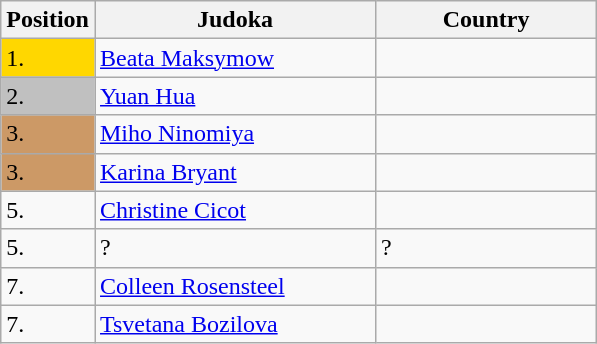<table class=wikitable>
<tr>
<th>Position</th>
<th width=180>Judoka</th>
<th width=140>Country</th>
</tr>
<tr>
<td bgcolor=gold>1.</td>
<td><a href='#'>Beata Maksymow</a></td>
<td></td>
</tr>
<tr>
<td bgcolor=silver>2.</td>
<td><a href='#'>Yuan Hua</a></td>
<td></td>
</tr>
<tr>
<td bgcolor=CC9966>3.</td>
<td><a href='#'>Miho Ninomiya</a></td>
<td></td>
</tr>
<tr>
<td bgcolor=CC9966>3.</td>
<td><a href='#'>Karina Bryant</a></td>
<td></td>
</tr>
<tr>
<td>5.</td>
<td><a href='#'>Christine Cicot</a></td>
<td></td>
</tr>
<tr>
<td>5.</td>
<td>?</td>
<td>?</td>
</tr>
<tr>
<td>7.</td>
<td><a href='#'>Colleen Rosensteel</a></td>
<td></td>
</tr>
<tr>
<td>7.</td>
<td><a href='#'>Tsvetana Bozilova</a></td>
<td></td>
</tr>
</table>
